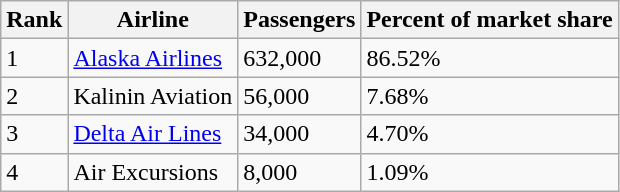<table class="wikitable">
<tr>
<th>Rank</th>
<th>Airline</th>
<th>Passengers</th>
<th>Percent of market share</th>
</tr>
<tr>
<td>1</td>
<td><a href='#'>Alaska Airlines</a></td>
<td>632,000</td>
<td>86.52%</td>
</tr>
<tr>
<td>2</td>
<td>Kalinin Aviation</td>
<td>56,000</td>
<td>7.68%</td>
</tr>
<tr>
<td>3</td>
<td><a href='#'>Delta Air Lines</a></td>
<td>34,000</td>
<td>4.70%</td>
</tr>
<tr>
<td>4</td>
<td>Air Excursions</td>
<td>8,000</td>
<td>1.09%</td>
</tr>
</table>
